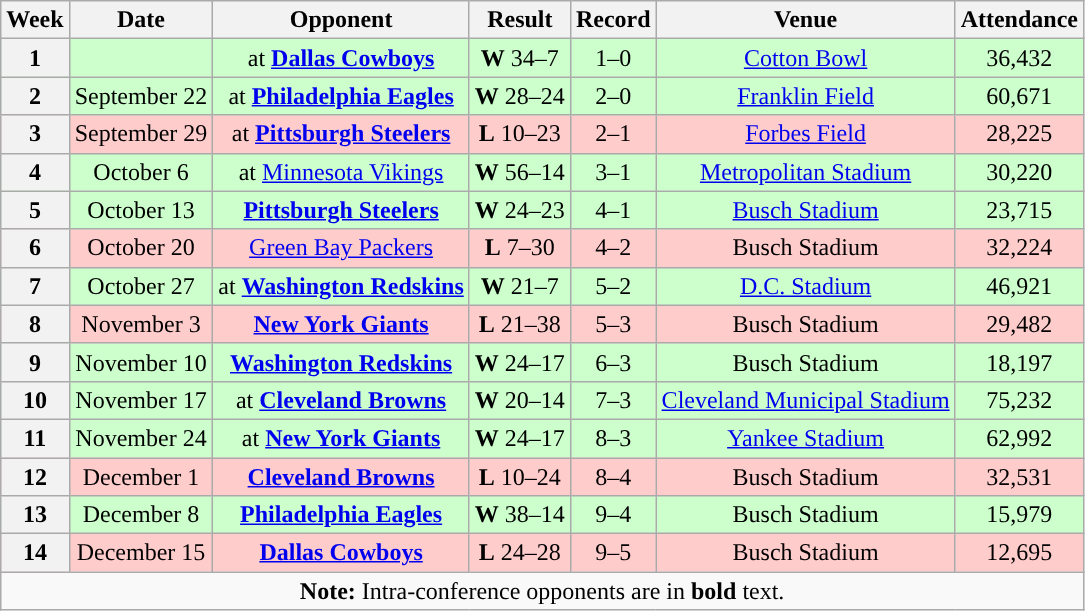<table class="wikitable" style="text-align:center">
<tr>
<th>Week</th>
<th>Date</th>
<th>Opponent</th>
<th>Result</th>
<th>Record</th>
<th>Venue</th>
<th>Attendance</th>
</tr>
<tr style="background:#cfc">
<th>1</th>
<td></td>
<td>at <strong><a href='#'>Dallas Cowboys</a></strong></td>
<td><strong>W</strong> 34–7</td>
<td>1–0</td>
<td><a href='#'>Cotton Bowl</a></td>
<td>36,432</td>
</tr>
<tr style="background:#cfc">
<th>2</th>
<td>September 22</td>
<td>at <strong><a href='#'>Philadelphia Eagles</a></strong></td>
<td><strong>W</strong> 28–24</td>
<td>2–0</td>
<td><a href='#'>Franklin Field</a></td>
<td>60,671</td>
</tr>
<tr style="background:#fcc">
<th>3</th>
<td>September 29</td>
<td>at <strong><a href='#'>Pittsburgh Steelers</a></strong></td>
<td><strong>L</strong> 10–23</td>
<td>2–1</td>
<td><a href='#'>Forbes Field</a></td>
<td>28,225</td>
</tr>
<tr style="background:#cfc">
<th>4</th>
<td>October 6</td>
<td>at <a href='#'>Minnesota Vikings</a></td>
<td><strong>W</strong> 56–14</td>
<td>3–1</td>
<td><a href='#'>Metropolitan Stadium</a></td>
<td>30,220</td>
</tr>
<tr style="background:#cfc">
<th>5</th>
<td>October 13</td>
<td><strong><a href='#'>Pittsburgh Steelers</a></strong></td>
<td><strong>W</strong> 24–23</td>
<td>4–1</td>
<td><a href='#'>Busch Stadium</a></td>
<td>23,715</td>
</tr>
<tr style="background:#fcc">
<th>6</th>
<td>October 20</td>
<td><a href='#'>Green Bay Packers</a></td>
<td><strong>L</strong> 7–30</td>
<td>4–2</td>
<td>Busch Stadium</td>
<td>32,224</td>
</tr>
<tr style="background:#cfc">
<th>7</th>
<td>October 27</td>
<td>at <strong><a href='#'>Washington Redskins</a></strong></td>
<td><strong>W</strong> 21–7</td>
<td>5–2</td>
<td><a href='#'>D.C. Stadium</a></td>
<td>46,921</td>
</tr>
<tr style="background:#fcc">
<th>8</th>
<td>November 3</td>
<td><strong><a href='#'>New York Giants</a></strong></td>
<td><strong>L</strong> 21–38</td>
<td>5–3</td>
<td>Busch Stadium</td>
<td>29,482</td>
</tr>
<tr style="background:#cfc">
<th>9</th>
<td>November 10</td>
<td><strong><a href='#'>Washington Redskins</a></strong></td>
<td><strong>W</strong> 24–17</td>
<td>6–3</td>
<td>Busch Stadium</td>
<td>18,197</td>
</tr>
<tr style="background:#cfc">
<th>10</th>
<td>November 17</td>
<td>at <strong><a href='#'>Cleveland Browns</a></strong></td>
<td><strong>W</strong> 20–14</td>
<td>7–3</td>
<td><a href='#'>Cleveland Municipal Stadium</a></td>
<td>75,232</td>
</tr>
<tr style="background:#cfc">
<th>11</th>
<td>November 24</td>
<td>at <strong><a href='#'>New York Giants</a></strong></td>
<td><strong>W</strong> 24–17</td>
<td>8–3</td>
<td><a href='#'>Yankee Stadium</a></td>
<td>62,992</td>
</tr>
<tr style="background:#fcc">
<th>12</th>
<td>December 1</td>
<td><strong><a href='#'>Cleveland Browns</a></strong></td>
<td><strong>L</strong> 10–24</td>
<td>8–4</td>
<td>Busch Stadium</td>
<td>32,531</td>
</tr>
<tr style="background:#cfc">
<th>13</th>
<td>December 8</td>
<td><strong><a href='#'>Philadelphia Eagles</a></strong></td>
<td><strong>W</strong> 38–14</td>
<td>9–4</td>
<td>Busch Stadium</td>
<td>15,979</td>
</tr>
<tr style="background:#fcc">
<th>14</th>
<td>December 15</td>
<td><strong><a href='#'>Dallas Cowboys</a></strong></td>
<td><strong>L</strong> 24–28</td>
<td>9–5</td>
<td>Busch Stadium</td>
<td>12,695</td>
</tr>
<tr>
<td colspan="8"><strong>Note:</strong> Intra-conference opponents are in <strong>bold</strong> text.</td>
</tr>
</table>
